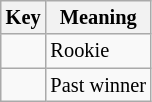<table class="wikitable" style="font-size: 85%;">
<tr>
<th>Key</th>
<th>Meaning</th>
</tr>
<tr>
<td align="center"><strong></strong></td>
<td>Rookie</td>
</tr>
<tr>
<td align="center"><strong></strong></td>
<td>Past winner</td>
</tr>
</table>
